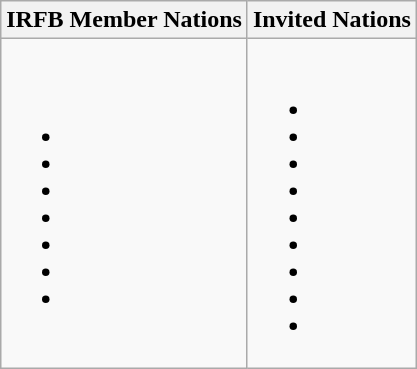<table class="wikitable">
<tr>
<th>IRFB Member Nations</th>
<th>Invited Nations</th>
</tr>
<tr>
<td><br><ul><li></li><li></li><li></li><li></li><li></li><li></li><li></li></ul></td>
<td><br><ul><li></li><li></li><li></li><li></li><li></li><li></li><li></li><li></li><li></li></ul></td>
</tr>
</table>
